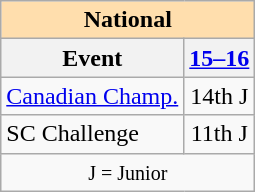<table class="wikitable" style="text-align:center">
<tr>
<th colspan="2" style="background-color: #ffdead; " align="center">National</th>
</tr>
<tr>
<th>Event</th>
<th><a href='#'>15–16</a></th>
</tr>
<tr>
<td align=left><a href='#'>Canadian Champ.</a></td>
<td>14th J</td>
</tr>
<tr>
<td align=left>SC Challenge</td>
<td>11th J</td>
</tr>
<tr>
<td colspan="2" align="center"><small>J = Junior</small></td>
</tr>
</table>
